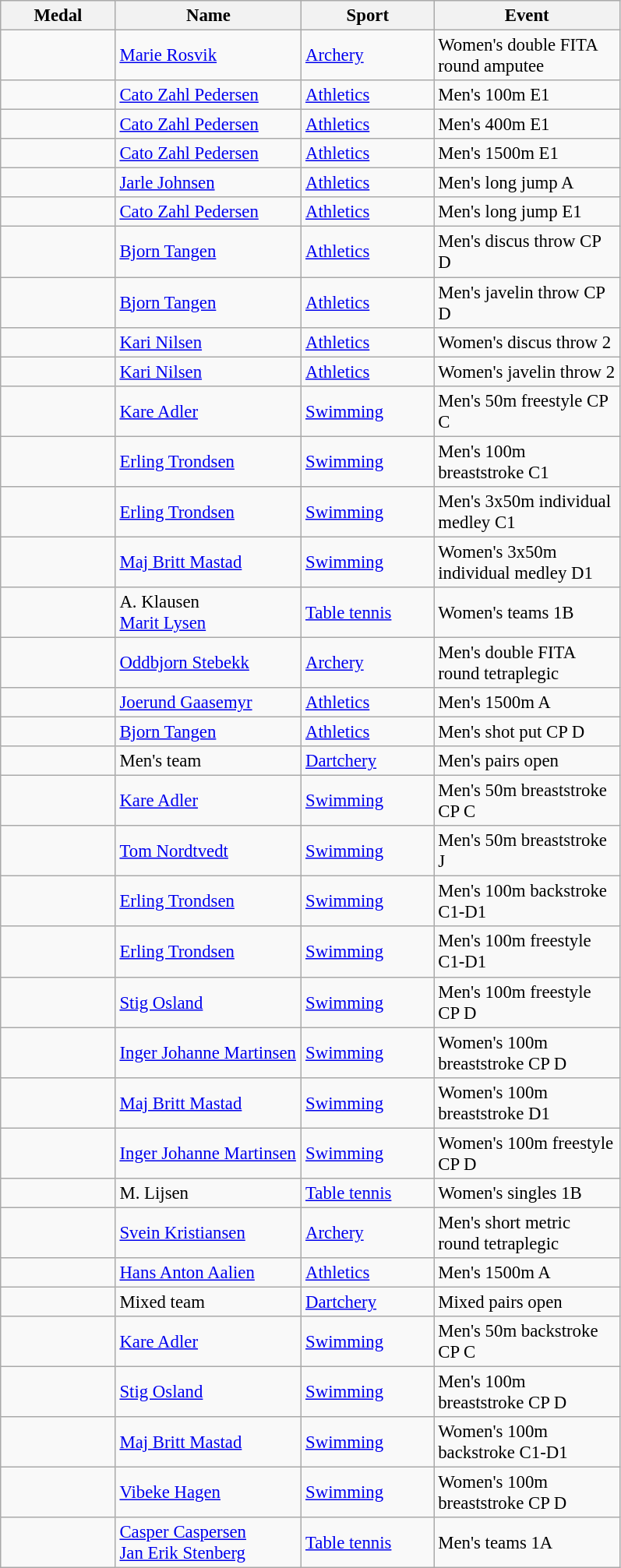<table class=wikitable style="font-size:95%">
<tr>
<th style="width:6em">Medal</th>
<th style="width:10em">Name</th>
<th style="width:7em">Sport</th>
<th style="width:10em">Event</th>
</tr>
<tr>
<td></td>
<td><a href='#'>Marie Rosvik</a></td>
<td><a href='#'>Archery</a></td>
<td>Women's double FITA round amputee</td>
</tr>
<tr>
<td></td>
<td><a href='#'>Cato Zahl Pedersen</a></td>
<td><a href='#'>Athletics</a></td>
<td>Men's 100m E1</td>
</tr>
<tr>
<td></td>
<td><a href='#'>Cato Zahl Pedersen</a></td>
<td><a href='#'>Athletics</a></td>
<td>Men's 400m E1</td>
</tr>
<tr>
<td></td>
<td><a href='#'>Cato Zahl Pedersen</a></td>
<td><a href='#'>Athletics</a></td>
<td>Men's 1500m E1</td>
</tr>
<tr>
<td></td>
<td><a href='#'>Jarle Johnsen</a></td>
<td><a href='#'>Athletics</a></td>
<td>Men's long jump A</td>
</tr>
<tr>
<td></td>
<td><a href='#'>Cato Zahl Pedersen</a></td>
<td><a href='#'>Athletics</a></td>
<td>Men's long jump E1</td>
</tr>
<tr>
<td></td>
<td><a href='#'>Bjorn Tangen</a></td>
<td><a href='#'>Athletics</a></td>
<td>Men's discus throw CP D</td>
</tr>
<tr>
<td></td>
<td><a href='#'>Bjorn Tangen</a></td>
<td><a href='#'>Athletics</a></td>
<td>Men's javelin throw CP D</td>
</tr>
<tr>
<td></td>
<td><a href='#'>Kari Nilsen</a></td>
<td><a href='#'>Athletics</a></td>
<td>Women's discus throw 2</td>
</tr>
<tr>
<td></td>
<td><a href='#'>Kari Nilsen</a></td>
<td><a href='#'>Athletics</a></td>
<td>Women's javelin throw 2</td>
</tr>
<tr>
<td></td>
<td><a href='#'>Kare Adler</a></td>
<td><a href='#'>Swimming</a></td>
<td>Men's 50m freestyle CP C</td>
</tr>
<tr>
<td></td>
<td><a href='#'>Erling Trondsen</a></td>
<td><a href='#'>Swimming</a></td>
<td>Men's 100m breaststroke C1</td>
</tr>
<tr>
<td></td>
<td><a href='#'>Erling Trondsen</a></td>
<td><a href='#'>Swimming</a></td>
<td>Men's 3x50m individual medley C1</td>
</tr>
<tr>
<td></td>
<td><a href='#'>Maj Britt Mastad</a></td>
<td><a href='#'>Swimming</a></td>
<td>Women's 3x50m individual medley D1</td>
</tr>
<tr>
<td></td>
<td>A. Klausen<br> <a href='#'>Marit Lysen</a></td>
<td><a href='#'>Table tennis</a></td>
<td>Women's teams 1B</td>
</tr>
<tr>
<td></td>
<td><a href='#'>Oddbjorn Stebekk</a></td>
<td><a href='#'>Archery</a></td>
<td>Men's double FITA round tetraplegic</td>
</tr>
<tr>
<td></td>
<td><a href='#'>Joerund Gaasemyr</a></td>
<td><a href='#'>Athletics</a></td>
<td>Men's 1500m A</td>
</tr>
<tr>
<td></td>
<td><a href='#'>Bjorn Tangen</a></td>
<td><a href='#'>Athletics</a></td>
<td>Men's shot put CP D</td>
</tr>
<tr>
<td></td>
<td>Men's team</td>
<td><a href='#'>Dartchery</a></td>
<td>Men's pairs open</td>
</tr>
<tr>
<td></td>
<td><a href='#'>Kare Adler</a></td>
<td><a href='#'>Swimming</a></td>
<td>Men's 50m breaststroke CP C</td>
</tr>
<tr>
<td></td>
<td><a href='#'>Tom Nordtvedt</a></td>
<td><a href='#'>Swimming</a></td>
<td>Men's 50m breaststroke J</td>
</tr>
<tr>
<td></td>
<td><a href='#'>Erling Trondsen</a></td>
<td><a href='#'>Swimming</a></td>
<td>Men's 100m backstroke C1-D1</td>
</tr>
<tr>
<td></td>
<td><a href='#'>Erling Trondsen</a></td>
<td><a href='#'>Swimming</a></td>
<td>Men's 100m freestyle C1-D1</td>
</tr>
<tr>
<td></td>
<td><a href='#'>Stig Osland</a></td>
<td><a href='#'>Swimming</a></td>
<td>Men's 100m freestyle CP D</td>
</tr>
<tr>
<td></td>
<td><a href='#'>Inger Johanne Martinsen</a></td>
<td><a href='#'>Swimming</a></td>
<td>Women's 100m breaststroke CP D</td>
</tr>
<tr>
<td></td>
<td><a href='#'>Maj Britt Mastad</a></td>
<td><a href='#'>Swimming</a></td>
<td>Women's 100m breaststroke D1</td>
</tr>
<tr>
<td></td>
<td><a href='#'>Inger Johanne Martinsen</a></td>
<td><a href='#'>Swimming</a></td>
<td>Women's 100m freestyle CP D</td>
</tr>
<tr>
<td></td>
<td>M. Lijsen</td>
<td><a href='#'>Table tennis</a></td>
<td>Women's singles 1B</td>
</tr>
<tr>
<td></td>
<td><a href='#'>Svein Kristiansen</a></td>
<td><a href='#'>Archery</a></td>
<td>Men's short metric round tetraplegic</td>
</tr>
<tr>
<td></td>
<td><a href='#'>Hans Anton Aalien</a></td>
<td><a href='#'>Athletics</a></td>
<td>Men's 1500m A</td>
</tr>
<tr>
<td></td>
<td>Mixed team</td>
<td><a href='#'>Dartchery</a></td>
<td>Mixed pairs open</td>
</tr>
<tr>
<td></td>
<td><a href='#'>Kare Adler</a></td>
<td><a href='#'>Swimming</a></td>
<td>Men's 50m backstroke CP C</td>
</tr>
<tr>
<td></td>
<td><a href='#'>Stig Osland</a></td>
<td><a href='#'>Swimming</a></td>
<td>Men's 100m breaststroke CP D</td>
</tr>
<tr>
<td></td>
<td><a href='#'>Maj Britt Mastad</a></td>
<td><a href='#'>Swimming</a></td>
<td>Women's 100m backstroke C1-D1</td>
</tr>
<tr>
<td></td>
<td><a href='#'>Vibeke Hagen</a></td>
<td><a href='#'>Swimming</a></td>
<td>Women's 100m breaststroke CP D</td>
</tr>
<tr>
<td></td>
<td><a href='#'>Casper Caspersen</a><br> <a href='#'>Jan Erik Stenberg</a></td>
<td><a href='#'>Table tennis</a></td>
<td>Men's teams 1A</td>
</tr>
</table>
